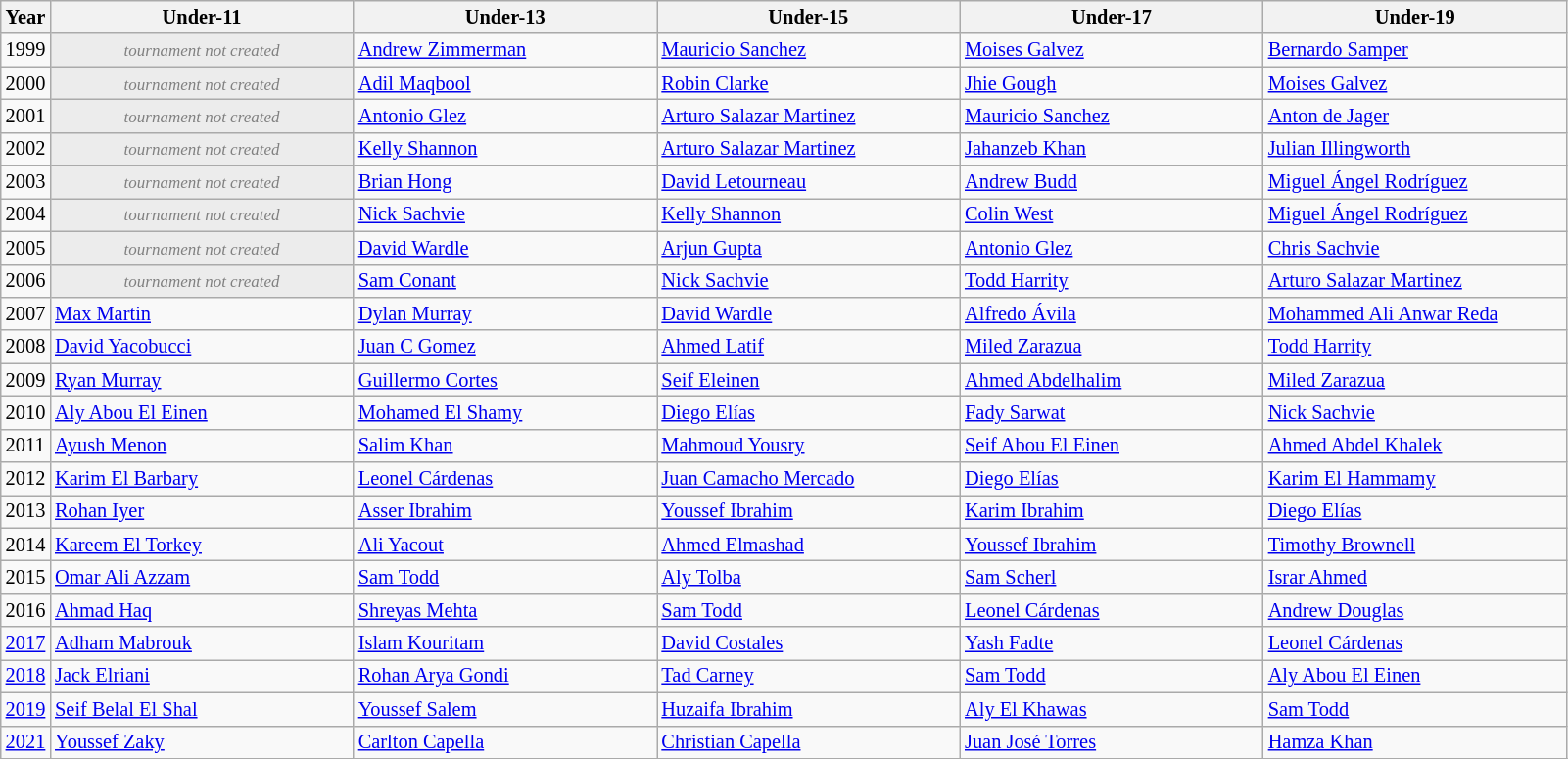<table class="wikitable sortable" style="font-size: 85%">
<tr>
<th>Year</th>
<th width=200>Under-11</th>
<th width=200>Under-13</th>
<th width=200>Under-15</th>
<th width=200>Under-17</th>
<th width=200>Under-19</th>
</tr>
<tr>
<td>1999</td>
<td style="background: #ececec; color: grey; text-align: center" class="table-na"><small><em>tournament not created</em></small></td>
<td> <a href='#'>Andrew Zimmerman</a></td>
<td> <a href='#'>Mauricio Sanchez</a></td>
<td> <a href='#'>Moises Galvez</a></td>
<td> <a href='#'>Bernardo Samper</a></td>
</tr>
<tr>
<td>2000</td>
<td style="background: #ececec; color: grey; text-align: center" class="table-na"><small><em>tournament not created</em></small></td>
<td> <a href='#'>Adil Maqbool</a></td>
<td> <a href='#'>Robin Clarke</a></td>
<td> <a href='#'>Jhie Gough</a></td>
<td> <a href='#'>Moises Galvez</a></td>
</tr>
<tr>
<td>2001</td>
<td style="background: #ececec; color: grey; text-align: center" class="table-na"><small><em>tournament not created</em></small></td>
<td> <a href='#'>Antonio Glez</a></td>
<td> <a href='#'>Arturo Salazar Martinez</a></td>
<td> <a href='#'>Mauricio Sanchez</a></td>
<td> <a href='#'>Anton de Jager</a></td>
</tr>
<tr>
<td>2002</td>
<td style="background: #ececec; color: grey; text-align: center" class="table-na"><small><em>tournament not created</em></small></td>
<td> <a href='#'>Kelly Shannon</a></td>
<td> <a href='#'>Arturo Salazar Martinez</a></td>
<td> <a href='#'>Jahanzeb Khan</a></td>
<td> <a href='#'>Julian Illingworth</a></td>
</tr>
<tr>
<td>2003</td>
<td style="background: #ececec; color: grey; text-align: center" class="table-na"><small><em>tournament not created</em></small></td>
<td> <a href='#'>Brian Hong</a></td>
<td> <a href='#'>David Letourneau</a></td>
<td> <a href='#'>Andrew Budd</a></td>
<td> <a href='#'>Miguel Ángel Rodríguez</a></td>
</tr>
<tr>
<td>2004</td>
<td style="background: #ececec; color: grey; text-align: center" class="table-na"><small><em>tournament not created</em></small></td>
<td> <a href='#'>Nick Sachvie</a></td>
<td> <a href='#'>Kelly Shannon</a></td>
<td> <a href='#'>Colin West</a></td>
<td> <a href='#'>Miguel Ángel Rodríguez</a></td>
</tr>
<tr>
<td>2005</td>
<td style="background: #ececec; color: grey; text-align: center" class="table-na"><small><em>tournament not created</em></small></td>
<td> <a href='#'>David Wardle</a></td>
<td> <a href='#'>Arjun Gupta</a></td>
<td> <a href='#'>Antonio Glez</a></td>
<td> <a href='#'>Chris Sachvie</a></td>
</tr>
<tr>
<td>2006</td>
<td style="background: #ececec; color: grey; text-align: center" class="table-na"><small><em>tournament not created</em></small></td>
<td> <a href='#'>Sam Conant</a></td>
<td> <a href='#'>Nick Sachvie</a></td>
<td> <a href='#'>Todd Harrity</a></td>
<td> <a href='#'>Arturo Salazar Martinez</a></td>
</tr>
<tr>
<td>2007</td>
<td> <a href='#'>Max Martin</a></td>
<td> <a href='#'>Dylan Murray</a></td>
<td> <a href='#'>David Wardle</a></td>
<td> <a href='#'>Alfredo Ávila</a></td>
<td> <a href='#'>Mohammed Ali Anwar Reda</a></td>
</tr>
<tr>
<td>2008</td>
<td> <a href='#'>David Yacobucci</a></td>
<td> <a href='#'>Juan C Gomez</a></td>
<td> <a href='#'>Ahmed Latif</a></td>
<td> <a href='#'>Miled Zarazua</a></td>
<td> <a href='#'>Todd Harrity</a></td>
</tr>
<tr>
<td>2009</td>
<td> <a href='#'>Ryan Murray</a></td>
<td> <a href='#'>Guillermo Cortes</a></td>
<td> <a href='#'>Seif Eleinen</a></td>
<td> <a href='#'>Ahmed Abdelhalim</a></td>
<td> <a href='#'>Miled Zarazua</a></td>
</tr>
<tr>
<td>2010</td>
<td> <a href='#'>Aly Abou El Einen</a></td>
<td> <a href='#'>Mohamed El Shamy</a></td>
<td> <a href='#'>Diego Elías</a></td>
<td> <a href='#'>Fady Sarwat</a></td>
<td> <a href='#'>Nick Sachvie</a></td>
</tr>
<tr>
<td>2011</td>
<td> <a href='#'>Ayush Menon</a></td>
<td> <a href='#'>Salim Khan</a></td>
<td> <a href='#'>Mahmoud Yousry</a></td>
<td> <a href='#'>Seif Abou El Einen</a></td>
<td> <a href='#'>Ahmed Abdel Khalek</a></td>
</tr>
<tr>
<td>2012</td>
<td> <a href='#'>Karim El Barbary</a></td>
<td> <a href='#'>Leonel Cárdenas</a></td>
<td> <a href='#'>Juan Camacho Mercado</a></td>
<td> <a href='#'>Diego Elías</a></td>
<td> <a href='#'>Karim El Hammamy</a></td>
</tr>
<tr>
<td>2013</td>
<td> <a href='#'>Rohan Iyer</a></td>
<td> <a href='#'>Asser Ibrahim</a></td>
<td> <a href='#'>Youssef Ibrahim</a></td>
<td> <a href='#'>Karim Ibrahim</a></td>
<td> <a href='#'>Diego Elías</a></td>
</tr>
<tr>
<td>2014</td>
<td> <a href='#'>Kareem El Torkey</a></td>
<td> <a href='#'>Ali Yacout</a></td>
<td> <a href='#'>Ahmed Elmashad</a></td>
<td> <a href='#'>Youssef Ibrahim</a></td>
<td> <a href='#'>Timothy Brownell</a></td>
</tr>
<tr>
<td>2015</td>
<td> <a href='#'>Omar Ali Azzam</a></td>
<td> <a href='#'>Sam Todd</a></td>
<td> <a href='#'>Aly Tolba</a></td>
<td> <a href='#'>Sam Scherl</a></td>
<td> <a href='#'>Israr Ahmed</a></td>
</tr>
<tr>
<td>2016</td>
<td> <a href='#'>Ahmad Haq</a></td>
<td> <a href='#'>Shreyas Mehta</a></td>
<td> <a href='#'>Sam Todd</a></td>
<td> <a href='#'>Leonel Cárdenas</a></td>
<td> <a href='#'>Andrew Douglas</a></td>
</tr>
<tr>
<td><a href='#'>2017</a></td>
<td> <a href='#'>Adham Mabrouk</a></td>
<td> <a href='#'>Islam Kouritam</a></td>
<td> <a href='#'>David Costales</a></td>
<td> <a href='#'>Yash Fadte</a></td>
<td> <a href='#'>Leonel Cárdenas</a></td>
</tr>
<tr>
<td><a href='#'>2018</a></td>
<td> <a href='#'>Jack Elriani</a></td>
<td> <a href='#'>Rohan Arya Gondi</a></td>
<td> <a href='#'>Tad Carney</a></td>
<td> <a href='#'>Sam Todd</a></td>
<td> <a href='#'>Aly Abou El Einen</a></td>
</tr>
<tr>
<td><a href='#'>2019</a></td>
<td> <a href='#'>Seif Belal El Shal</a></td>
<td> <a href='#'>Youssef Salem</a></td>
<td> <a href='#'>Huzaifa Ibrahim</a></td>
<td> <a href='#'>Aly El Khawas</a></td>
<td> <a href='#'>Sam Todd</a></td>
</tr>
<tr>
<td><a href='#'>2021</a></td>
<td> <a href='#'>Youssef Zaky</a></td>
<td> <a href='#'>Carlton Capella</a></td>
<td> <a href='#'>Christian Capella</a></td>
<td> <a href='#'>Juan José Torres</a></td>
<td> <a href='#'>Hamza Khan</a></td>
</tr>
<tr>
</tr>
</table>
